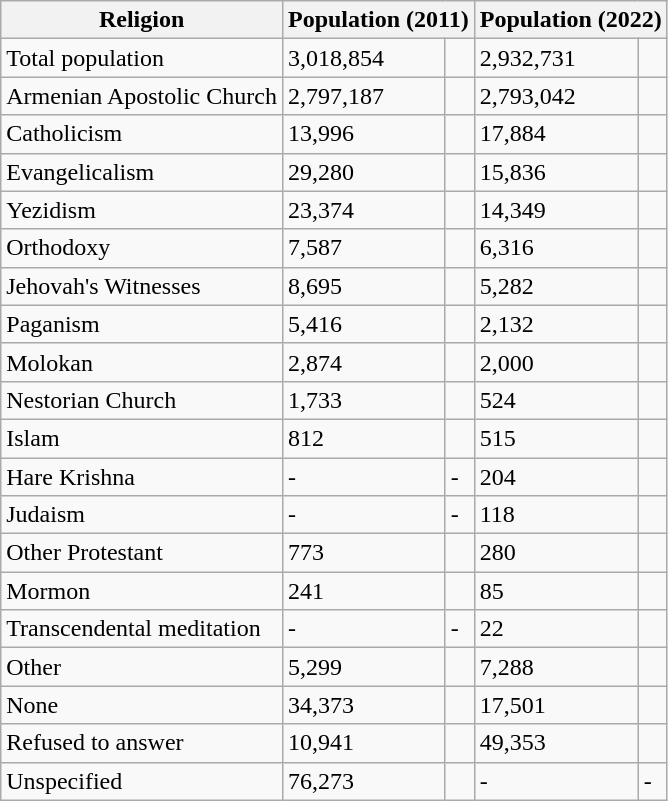<table class="wikitable sortable">
<tr>
<th>Religion</th>
<th colspan=2>Population (2011)</th>
<th colspan=2>Population (2022)</th>
</tr>
<tr>
<td>Total population</td>
<td>3,018,854</td>
<td></td>
<td>2,932,731</td>
<td></td>
</tr>
<tr>
<td>Armenian Apostolic Church</td>
<td>2,797,187</td>
<td></td>
<td>2,793,042</td>
<td></td>
</tr>
<tr>
<td>Catholicism</td>
<td>13,996</td>
<td></td>
<td>17,884</td>
<td></td>
</tr>
<tr>
<td>Evangelicalism</td>
<td>29,280</td>
<td></td>
<td>15,836</td>
<td></td>
</tr>
<tr>
<td>Yezidism</td>
<td>23,374</td>
<td></td>
<td>14,349</td>
<td></td>
</tr>
<tr>
<td>Orthodoxy</td>
<td>7,587</td>
<td></td>
<td>6,316</td>
<td></td>
</tr>
<tr>
<td>Jehovah's Witnesses</td>
<td>8,695</td>
<td></td>
<td>5,282</td>
<td></td>
</tr>
<tr>
<td>Paganism</td>
<td>5,416</td>
<td></td>
<td>2,132</td>
<td></td>
</tr>
<tr>
<td>Molokan</td>
<td>2,874</td>
<td></td>
<td>2,000</td>
<td></td>
</tr>
<tr>
<td>Nestorian Church</td>
<td>1,733</td>
<td></td>
<td>524</td>
<td></td>
</tr>
<tr>
<td>Islam</td>
<td>812</td>
<td></td>
<td>515</td>
<td></td>
</tr>
<tr>
<td>Hare Krishna</td>
<td>-</td>
<td>-</td>
<td>204</td>
<td></td>
</tr>
<tr>
<td>Judaism</td>
<td>-</td>
<td>-</td>
<td>118</td>
<td></td>
</tr>
<tr>
<td>Other Protestant</td>
<td>773</td>
<td></td>
<td>280</td>
<td></td>
</tr>
<tr>
<td>Mormon</td>
<td>241</td>
<td></td>
<td>85</td>
<td></td>
</tr>
<tr>
<td>Transcendental meditation</td>
<td>-</td>
<td>-</td>
<td>22</td>
<td></td>
</tr>
<tr>
<td>Other</td>
<td>5,299</td>
<td></td>
<td>7,288</td>
<td></td>
</tr>
<tr>
<td>None</td>
<td>34,373</td>
<td></td>
<td>17,501</td>
<td></td>
</tr>
<tr>
<td>Refused to answer</td>
<td>10,941</td>
<td></td>
<td>49,353</td>
<td></td>
</tr>
<tr>
<td>Unspecified</td>
<td>76,273</td>
<td></td>
<td>-</td>
<td>-</td>
</tr>
</table>
